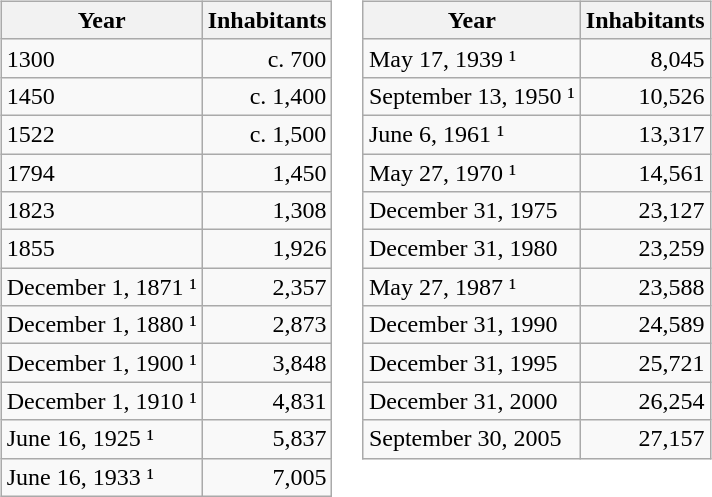<table>
<tr>
<td valign="top"><br><table class="wikitable">
<tr>
<th>Year</th>
<th>Inhabitants</th>
</tr>
<tr>
<td>1300</td>
<td align="right">c. 700</td>
</tr>
<tr>
<td>1450</td>
<td align="right">c. 1,400</td>
</tr>
<tr>
<td>1522</td>
<td align="right">c. 1,500</td>
</tr>
<tr>
<td>1794</td>
<td align="right">1,450</td>
</tr>
<tr>
<td>1823</td>
<td align="right">1,308</td>
</tr>
<tr>
<td>1855</td>
<td align="right">1,926</td>
</tr>
<tr>
<td>December 1, 1871 ¹</td>
<td align="right">2,357</td>
</tr>
<tr>
<td>December 1, 1880 ¹</td>
<td align="right">2,873</td>
</tr>
<tr>
<td>December 1, 1900 ¹</td>
<td align="right">3,848</td>
</tr>
<tr>
<td>December 1, 1910 ¹</td>
<td align="right">4,831</td>
</tr>
<tr>
<td>June 16, 1925 ¹</td>
<td align="right">5,837</td>
</tr>
<tr>
<td>June 16, 1933 ¹</td>
<td align="right">7,005</td>
</tr>
</table>
</td>
<td valign="top"><br><table class="wikitable">
<tr>
<th>Year</th>
<th>Inhabitants</th>
</tr>
<tr>
<td>May 17, 1939 ¹</td>
<td align="right">8,045</td>
</tr>
<tr>
<td>September 13, 1950 ¹</td>
<td align="right">10,526</td>
</tr>
<tr>
<td>June 6, 1961 ¹</td>
<td align="right">13,317</td>
</tr>
<tr>
<td>May 27, 1970 ¹</td>
<td align="right">14,561</td>
</tr>
<tr>
<td>December 31, 1975</td>
<td align="right">23,127</td>
</tr>
<tr>
<td>December 31, 1980</td>
<td align="right">23,259</td>
</tr>
<tr>
<td>May 27, 1987 ¹</td>
<td align="right">23,588</td>
</tr>
<tr>
<td>December 31, 1990</td>
<td align="right">24,589</td>
</tr>
<tr>
<td>December 31, 1995</td>
<td align="right">25,721</td>
</tr>
<tr>
<td>December 31, 2000</td>
<td align="right">26,254</td>
</tr>
<tr>
<td>September 30, 2005</td>
<td align="right">27,157</td>
</tr>
</table>
</td>
</tr>
</table>
